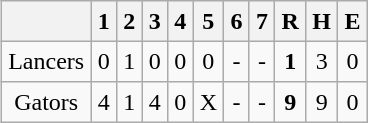<table align = right border="2" cellpadding="4" cellspacing="0" style="margin: 1em 1em 1em 1em; background: #F9F9F9; border: 1px #aaa solid; border-collapse: collapse;">
<tr align=center style="background: #F2F2F2;">
<th></th>
<th>1</th>
<th>2</th>
<th>3</th>
<th>4</th>
<th>5</th>
<th>6</th>
<th>7</th>
<th>R</th>
<th>H</th>
<th>E</th>
</tr>
<tr align=center>
<td>Lancers</td>
<td>0</td>
<td>1</td>
<td>0</td>
<td>0</td>
<td>0</td>
<td>-</td>
<td>-</td>
<td><strong>1</strong></td>
<td>3</td>
<td>0</td>
</tr>
<tr align=center>
<td>Gators</td>
<td>4</td>
<td>1</td>
<td>4</td>
<td>0</td>
<td>X</td>
<td>-</td>
<td>-</td>
<td><strong>9</strong></td>
<td>9</td>
<td>0</td>
</tr>
</table>
